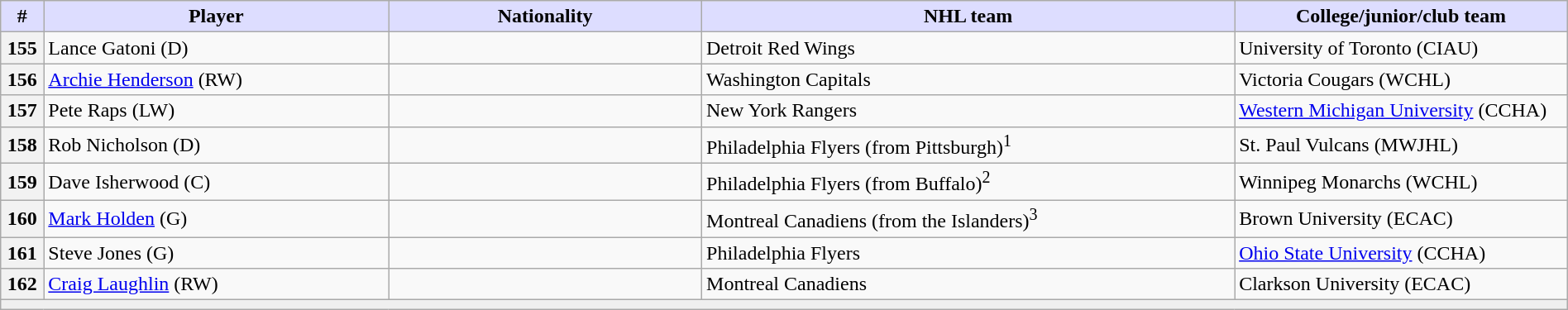<table class="wikitable" style="width: 100%">
<tr>
<th style="background:#ddf; width:2.75%;">#</th>
<th style="background:#ddf; width:22.0%;">Player</th>
<th style="background:#ddf; width:20.0%;">Nationality</th>
<th style="background:#ddf; width:34.0%;">NHL team</th>
<th style="background:#ddf; width:100.0%;">College/junior/club team</th>
</tr>
<tr>
<th>155</th>
<td>Lance Gatoni (D)</td>
<td></td>
<td>Detroit Red Wings</td>
<td>University of Toronto (CIAU)</td>
</tr>
<tr>
<th>156</th>
<td><a href='#'>Archie Henderson</a> (RW)</td>
<td></td>
<td>Washington Capitals</td>
<td>Victoria Cougars (WCHL)</td>
</tr>
<tr>
<th>157</th>
<td>Pete Raps (LW)</td>
<td></td>
<td>New York Rangers</td>
<td><a href='#'>Western Michigan University</a> (CCHA)</td>
</tr>
<tr>
<th>158</th>
<td>Rob Nicholson (D)</td>
<td></td>
<td>Philadelphia Flyers (from Pittsburgh)<sup>1</sup></td>
<td>St. Paul Vulcans (MWJHL)</td>
</tr>
<tr>
<th>159</th>
<td>Dave Isherwood (C)</td>
<td></td>
<td>Philadelphia Flyers (from Buffalo)<sup>2</sup></td>
<td>Winnipeg Monarchs (WCHL)</td>
</tr>
<tr>
<th>160</th>
<td><a href='#'>Mark Holden</a> (G)</td>
<td></td>
<td>Montreal Canadiens (from the Islanders)<sup>3</sup></td>
<td>Brown University (ECAC)</td>
</tr>
<tr>
<th>161</th>
<td>Steve Jones (G)</td>
<td></td>
<td>Philadelphia Flyers</td>
<td><a href='#'>Ohio State University</a> (CCHA)</td>
</tr>
<tr>
<th>162</th>
<td><a href='#'>Craig Laughlin</a> (RW)</td>
<td></td>
<td>Montreal Canadiens</td>
<td>Clarkson University (ECAC)</td>
</tr>
<tr>
<td align=center colspan="6" bgcolor="#efefef"></td>
</tr>
</table>
